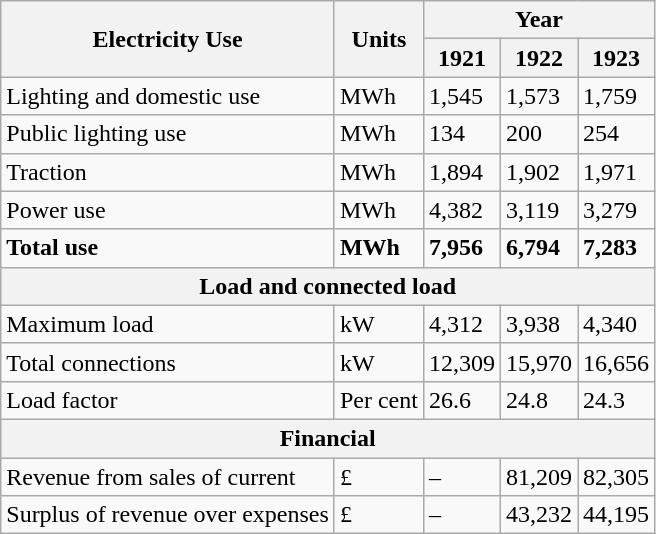<table class="wikitable">
<tr>
<th rowspan="2">Electricity  Use</th>
<th rowspan="2">Units</th>
<th colspan="3">Year</th>
</tr>
<tr>
<th>1921</th>
<th>1922</th>
<th>1923</th>
</tr>
<tr>
<td>Lighting  and domestic use</td>
<td>MWh</td>
<td>1,545</td>
<td>1,573</td>
<td>1,759</td>
</tr>
<tr>
<td>Public  lighting use</td>
<td>MWh</td>
<td>134</td>
<td>200</td>
<td>254</td>
</tr>
<tr>
<td>Traction</td>
<td>MWh</td>
<td>1,894</td>
<td>1,902</td>
<td>1,971</td>
</tr>
<tr>
<td>Power  use</td>
<td>MWh</td>
<td>4,382</td>
<td>3,119</td>
<td>3,279</td>
</tr>
<tr>
<td><strong>Total  use</strong></td>
<td><strong>MWh</strong></td>
<td><strong>7,956</strong></td>
<td><strong>6,794</strong></td>
<td><strong>7,283</strong></td>
</tr>
<tr>
<th colspan="5">Load  and connected load</th>
</tr>
<tr>
<td>Maximum  load</td>
<td>kW</td>
<td>4,312</td>
<td>3,938</td>
<td>4,340</td>
</tr>
<tr>
<td>Total  connections</td>
<td>kW</td>
<td>12,309</td>
<td>15,970</td>
<td>16,656</td>
</tr>
<tr>
<td>Load  factor</td>
<td>Per  cent</td>
<td>26.6</td>
<td>24.8</td>
<td>24.3</td>
</tr>
<tr>
<th colspan="5">Financial</th>
</tr>
<tr>
<td>Revenue  from sales of current</td>
<td>£</td>
<td>–</td>
<td>81,209</td>
<td>82,305</td>
</tr>
<tr>
<td>Surplus  of revenue over expenses</td>
<td>£</td>
<td>–</td>
<td>43,232</td>
<td>44,195</td>
</tr>
</table>
